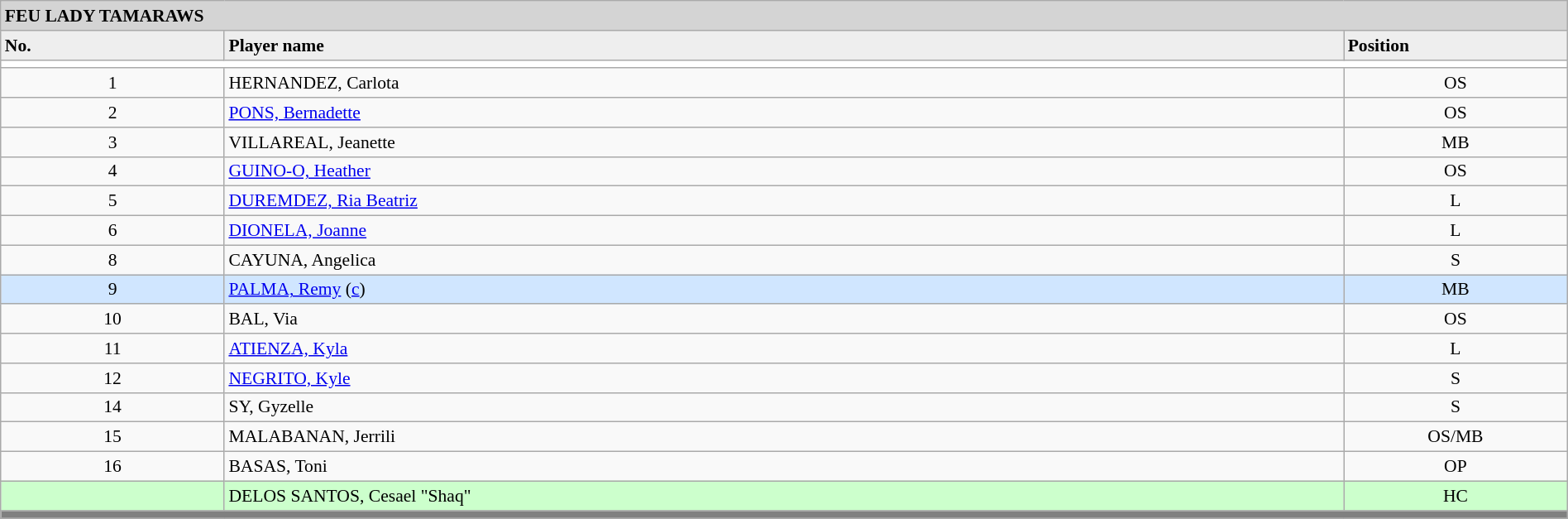<table class="wikitable collapsible collapsed" style="font-size:90%; width:100%;">
<tr>
<th style="background:#D4D4D4; text-align:left;" colspan=3> FEU LADY TAMARAWS</th>
</tr>
<tr style="background:#EEEEEE; font-weight:bold;">
<td width=10%>No.</td>
<td width=50%>Player name</td>
<td width=10%>Position</td>
</tr>
<tr style="background:#FFFFFF;">
<td colspan=3 align=center></td>
</tr>
<tr>
<td align=center>1</td>
<td>HERNANDEZ, Carlota</td>
<td align=center>OS</td>
</tr>
<tr>
<td align=center>2</td>
<td><a href='#'>PONS, Bernadette</a></td>
<td align=center>OS</td>
</tr>
<tr>
<td align=center>3</td>
<td>VILLAREAL, Jeanette</td>
<td align=center>MB</td>
</tr>
<tr>
<td align=center>4</td>
<td><a href='#'>GUINO-O, Heather</a></td>
<td align=center>OS</td>
</tr>
<tr>
<td align=center>5</td>
<td><a href='#'>DUREMDEZ, Ria Beatriz</a></td>
<td align=center>L</td>
</tr>
<tr>
<td align=center>6</td>
<td><a href='#'>DIONELA, Joanne</a></td>
<td align=center>L</td>
</tr>
<tr>
<td align=center>8</td>
<td>CAYUNA, Angelica</td>
<td align=center>S</td>
</tr>
<tr bgcolor=#D0E6FF>
<td align=center>9</td>
<td><a href='#'>PALMA, Remy</a> (<a href='#'>c</a>)</td>
<td align=center>MB</td>
</tr>
<tr>
<td align=center>10</td>
<td>BAL, Via</td>
<td align=center>OS</td>
</tr>
<tr>
<td align=center>11</td>
<td><a href='#'>ATIENZA, Kyla</a></td>
<td align=center>L</td>
</tr>
<tr>
<td align=center>12</td>
<td><a href='#'>NEGRITO, Kyle</a></td>
<td align=center>S</td>
</tr>
<tr>
<td align=center>14</td>
<td>SY, Gyzelle</td>
<td align=center>S</td>
</tr>
<tr>
<td align=center>15</td>
<td>MALABANAN, Jerrili</td>
<td align=center>OS/MB</td>
</tr>
<tr>
<td align=center>16</td>
<td>BASAS, Toni</td>
<td align=center>OP</td>
</tr>
<tr bgcolor=#ccffcc>
<td align=center></td>
<td>DELOS SANTOS, Cesael "Shaq"</td>
<td align=center>HC</td>
</tr>
<tr>
<th style="background:gray;" colspan=3></th>
</tr>
<tr>
</tr>
</table>
